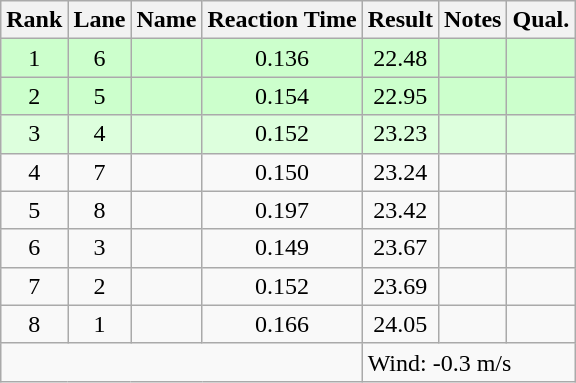<table class="wikitable sortable" style="text-align:center">
<tr>
<th>Rank</th>
<th>Lane</th>
<th>Name</th>
<th>Reaction Time</th>
<th>Result</th>
<th>Notes</th>
<th>Qual.</th>
</tr>
<tr bgcolor=ccffcc>
<td>1</td>
<td>6</td>
<td align="left"></td>
<td>0.136</td>
<td>22.48</td>
<td></td>
<td></td>
</tr>
<tr bgcolor=ccffcc>
<td>2</td>
<td>5</td>
<td align="left"></td>
<td>0.154</td>
<td>22.95</td>
<td></td>
<td></td>
</tr>
<tr bgcolor=ddffdd>
<td>3</td>
<td>4</td>
<td align="left"></td>
<td>0.152</td>
<td>23.23</td>
<td></td>
<td></td>
</tr>
<tr>
<td>4</td>
<td>7</td>
<td align="left"></td>
<td>0.150</td>
<td>23.24</td>
<td></td>
<td></td>
</tr>
<tr>
<td>5</td>
<td>8</td>
<td align="left"></td>
<td>0.197</td>
<td>23.42</td>
<td></td>
<td></td>
</tr>
<tr>
<td>6</td>
<td>3</td>
<td align="left"></td>
<td>0.149</td>
<td>23.67</td>
<td></td>
<td></td>
</tr>
<tr>
<td>7</td>
<td>2</td>
<td align="left"></td>
<td>0.152</td>
<td>23.69</td>
<td></td>
<td></td>
</tr>
<tr>
<td>8</td>
<td>1</td>
<td align="left"></td>
<td>0.166</td>
<td>24.05</td>
<td></td>
<td></td>
</tr>
<tr class="sortbottom">
<td colspan=4></td>
<td colspan="3" style="text-align:left;">Wind: -0.3 m/s</td>
</tr>
</table>
